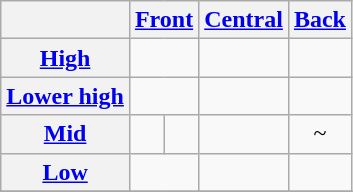<table class="wikitable" style="text-align: center;">
<tr>
<th></th>
<th colspan="2"><a href='#'>Front</a></th>
<th><a href='#'>Central</a></th>
<th><a href='#'>Back</a></th>
</tr>
<tr>
<th><a href='#'>High</a></th>
<td colspan="2"></td>
<td></td>
<td></td>
</tr>
<tr>
<th><a href='#'>Lower high</a></th>
<td colspan="2"></td>
<td></td>
<td></td>
</tr>
<tr>
<th><a href='#'>Mid</a></th>
<td></td>
<td></td>
<td></td>
<td> ~ </td>
</tr>
<tr>
<th><a href='#'>Low</a></th>
<td colspan="2"></td>
<td></td>
<td></td>
</tr>
<tr>
</tr>
</table>
